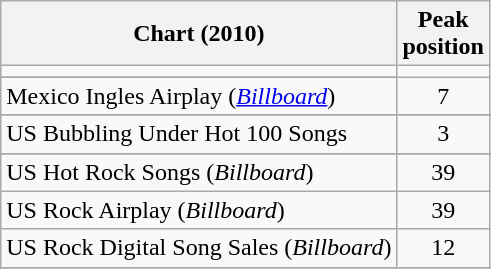<table class="wikitable sortable">
<tr>
<th>Chart (2010)</th>
<th>Peak<br>position</th>
</tr>
<tr>
<td></td>
</tr>
<tr>
</tr>
<tr>
</tr>
<tr>
</tr>
<tr>
</tr>
<tr>
</tr>
<tr>
<td>Mexico Ingles Airplay  (<em><a href='#'>Billboard</a></em>)</td>
<td style="text-align:center;">7</td>
</tr>
<tr>
</tr>
<tr>
</tr>
<tr>
</tr>
<tr>
<td>US Bubbling Under Hot 100 Songs</td>
<td align="center">3</td>
</tr>
<tr>
</tr>
<tr>
<td>US Hot Rock Songs (<em>Billboard</em>)</td>
<td align="center">39</td>
</tr>
<tr>
<td>US Rock Airplay (<em>Billboard</em>)</td>
<td align="center">39</td>
</tr>
<tr>
<td>US Rock Digital Song Sales (<em>Billboard</em>)</td>
<td align="center">12</td>
</tr>
<tr>
</tr>
</table>
